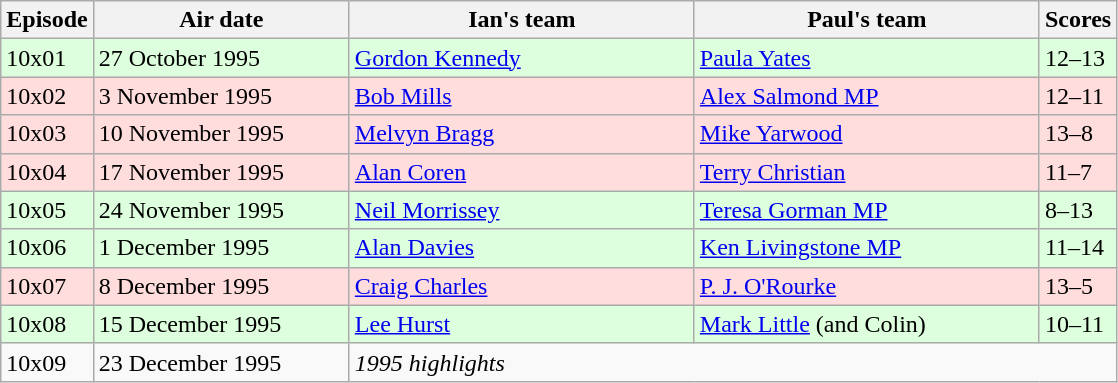<table class="wikitable" style="width:745px;">
<tr>
<th style="width:5%;">Episode</th>
<th style="width:23%;">Air date</th>
<th style="width:31%;">Ian's team</th>
<th style="width:31%;">Paul's team</th>
<th style="width:6%;">Scores</th>
</tr>
<tr style="background:#dfd;">
<td>10x01</td>
<td>27 October 1995</td>
<td><a href='#'>Gordon Kennedy</a></td>
<td><a href='#'>Paula Yates</a></td>
<td>12–13</td>
</tr>
<tr style="background:#fdd;">
<td>10x02</td>
<td>3 November 1995</td>
<td><a href='#'>Bob Mills</a></td>
<td><a href='#'>Alex Salmond MP</a></td>
<td>12–11</td>
</tr>
<tr style="background:#fdd;">
<td>10x03</td>
<td>10 November 1995</td>
<td><a href='#'>Melvyn Bragg</a></td>
<td><a href='#'>Mike Yarwood</a></td>
<td>13–8</td>
</tr>
<tr style="background:#fdd;">
<td>10x04</td>
<td>17 November 1995</td>
<td><a href='#'>Alan Coren</a></td>
<td><a href='#'>Terry Christian</a></td>
<td>11–7</td>
</tr>
<tr style="background:#dfd;">
<td>10x05</td>
<td>24 November 1995</td>
<td><a href='#'>Neil Morrissey</a></td>
<td><a href='#'>Teresa Gorman MP</a></td>
<td>8–13</td>
</tr>
<tr style="background:#dfd;">
<td>10x06</td>
<td>1 December 1995</td>
<td><a href='#'>Alan Davies</a></td>
<td><a href='#'>Ken Livingstone MP</a></td>
<td>11–14</td>
</tr>
<tr style="background:#fdd;">
<td>10x07</td>
<td>8 December 1995</td>
<td><a href='#'>Craig Charles</a></td>
<td><a href='#'>P. J. O'Rourke</a></td>
<td>13–5</td>
</tr>
<tr style="background:#dfd;">
<td>10x08</td>
<td>15 December 1995</td>
<td><a href='#'>Lee Hurst</a></td>
<td><a href='#'>Mark Little</a> (and Colin)</td>
<td>10–11</td>
</tr>
<tr>
<td>10x09</td>
<td>23 December 1995</td>
<td colspan="3"><em>1995 highlights</em></td>
</tr>
</table>
